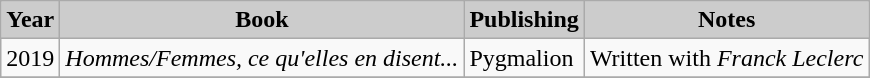<table class="wikitable">
<tr>
<th style="background: #CCCCCC;">Year</th>
<th style="background: #CCCCCC;">Book</th>
<th style="background: #CCCCCC;">Publishing</th>
<th style="background: #CCCCCC;">Notes</th>
</tr>
<tr>
<td>2019</td>
<td><em>Hommes/Femmes, ce qu'elles en disent...</em></td>
<td>Pygmalion</td>
<td>Written with <em>Franck Leclerc</em></td>
</tr>
<tr>
</tr>
</table>
